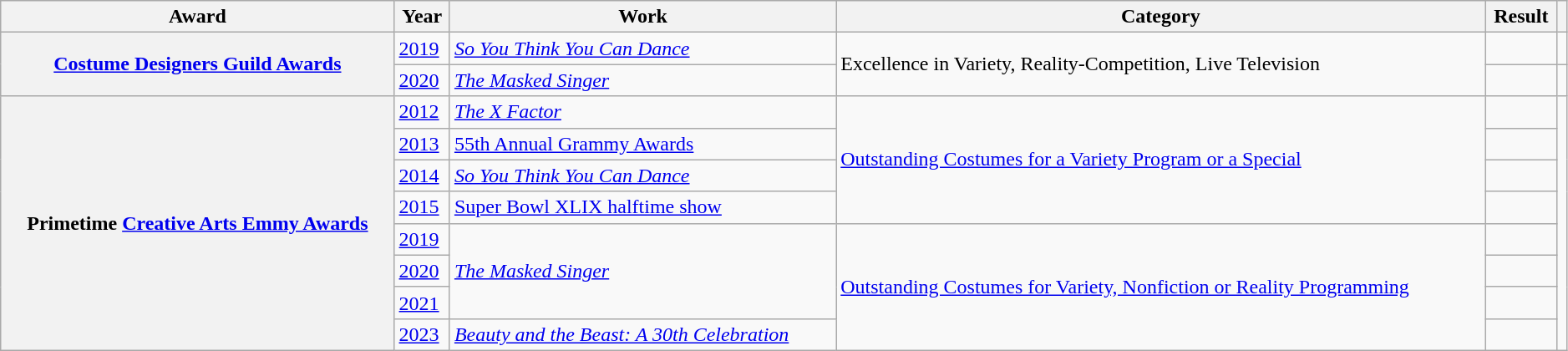<table class="wikitable sortable plainrowheaders" style="width:99%;">
<tr>
<th scope="col">Award</th>
<th scope="col">Year</th>
<th scope="col">Work</th>
<th scope="col">Category</th>
<th scope="col">Result</th>
<th scope="col" class="unsortable"></th>
</tr>
<tr>
<th scope="row" rowspan="2"><a href='#'>Costume Designers Guild Awards</a></th>
<td><a href='#'>2019</a></td>
<td><em><a href='#'>So You Think You Can Dance</a></em></td>
<td rowspan="2">Excellence in Variety, Reality-Competition, Live Television</td>
<td></td>
<td style=text-align:center;"></td>
</tr>
<tr>
<td><a href='#'>2020</a></td>
<td><em><a href='#'>The Masked Singer</a></em></td>
<td></td>
<td style=text-align:center;"></td>
</tr>
<tr>
<th scope="row" rowspan="8">Primetime <a href='#'>Creative Arts Emmy Awards</a></th>
<td><a href='#'>2012</a></td>
<td><em><a href='#'>The X Factor</a></em></td>
<td rowspan="4"><a href='#'>Outstanding Costumes for a Variety Program or a Special</a></td>
<td></td>
<td style=text-align:center;" rowspan="8"></td>
</tr>
<tr>
<td><a href='#'>2013</a></td>
<td><a href='#'>55th Annual Grammy Awards</a></td>
<td></td>
</tr>
<tr>
<td><a href='#'>2014</a></td>
<td><em><a href='#'>So You Think You Can Dance</a></em></td>
<td></td>
</tr>
<tr>
<td><a href='#'>2015</a></td>
<td><a href='#'>Super Bowl XLIX halftime show</a></td>
<td></td>
</tr>
<tr>
<td><a href='#'>2019</a></td>
<td rowspan="3"><em><a href='#'>The Masked Singer</a></em></td>
<td rowspan="4"><a href='#'>Outstanding Costumes for Variety, Nonfiction or Reality Programming</a></td>
<td></td>
</tr>
<tr>
<td><a href='#'>2020</a></td>
<td></td>
</tr>
<tr>
<td><a href='#'>2021</a></td>
<td></td>
</tr>
<tr>
<td><a href='#'>2023</a></td>
<td rowspan="2"><em><a href='#'>Beauty and the Beast: A 30th Celebration</a></em></td>
<td></td>
</tr>
</table>
